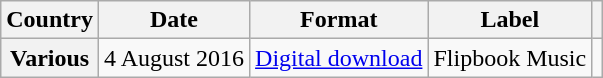<table class="wikitable sortable plainrowheaders">
<tr>
<th scope="col">Country</th>
<th scope="col">Date</th>
<th scope="col">Format</th>
<th scope="col">Label</th>
<th scope="col" class="unsortable"></th>
</tr>
<tr>
<th scope="row">Various</th>
<td>4 August 2016</td>
<td><a href='#'>Digital download</a></td>
<td>Flipbook Music</td>
<td></td>
</tr>
</table>
